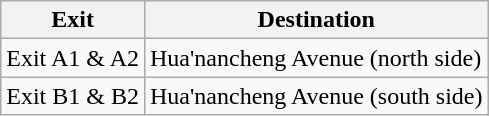<table class="wikitable">
<tr>
<th style="width:70px" colspan="2">Exit</th>
<th>Destination</th>
</tr>
<tr>
<td align="center" colspan="2">Exit A1 & A2</td>
<td>Hua'nancheng Avenue (north side)</td>
</tr>
<tr>
<td align="center" colspan="2">Exit B1 & B2</td>
<td>Hua'nancheng Avenue (south side)</td>
</tr>
</table>
